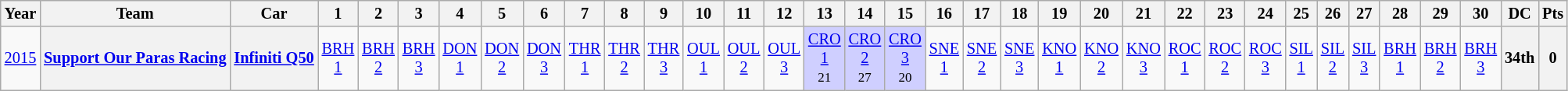<table class="wikitable" style="text-align:center; font-size:85%">
<tr>
<th>Year</th>
<th>Team</th>
<th>Car</th>
<th>1</th>
<th>2</th>
<th>3</th>
<th>4</th>
<th>5</th>
<th>6</th>
<th>7</th>
<th>8</th>
<th>9</th>
<th>10</th>
<th>11</th>
<th>12</th>
<th>13</th>
<th>14</th>
<th>15</th>
<th>16</th>
<th>17</th>
<th>18</th>
<th>19</th>
<th>20</th>
<th>21</th>
<th>22</th>
<th>23</th>
<th>24</th>
<th>25</th>
<th>26</th>
<th>27</th>
<th>28</th>
<th>29</th>
<th>30</th>
<th>DC</th>
<th>Pts</th>
</tr>
<tr>
<td><a href='#'>2015</a></td>
<th nowrap><a href='#'>Support Our Paras Racing</a></th>
<th nowrap><a href='#'>Infiniti Q50</a></th>
<td style="background:;"><a href='#'>BRH<br>1</a><br><small></small></td>
<td style="background:;"><a href='#'>BRH<br>2</a><br><small></small></td>
<td style="background:;"><a href='#'>BRH<br>3</a><br><small></small></td>
<td style="background:;"><a href='#'>DON<br>1</a><br><small></small></td>
<td style="background:;"><a href='#'>DON<br>2</a><br><small></small></td>
<td style="background:;"><a href='#'>DON<br>3</a><br><small></small></td>
<td style="background:;"><a href='#'>THR<br>1</a><br><small></small></td>
<td style="background:;"><a href='#'>THR<br>2</a><br><small></small></td>
<td style="background:;"><a href='#'>THR<br>3</a><br><small></small></td>
<td style="background:;"><a href='#'>OUL<br>1</a><br><small></small></td>
<td style="background:;"><a href='#'>OUL<br>2</a><br><small></small></td>
<td style="background:;"><a href='#'>OUL<br>3</a><br><small></small></td>
<td style="background:#CFCFFF;"><a href='#'>CRO<br>1</a><br><small>21</small></td>
<td style="background:#CFCFFF;"><a href='#'>CRO<br>2</a><br><small>27</small></td>
<td style="background:#CFCFFF;"><a href='#'>CRO<br>3</a><br><small>20</small></td>
<td style="background:;"><a href='#'>SNE<br>1</a><br><small></small></td>
<td style="background:;"><a href='#'>SNE<br>2</a><br><small></small></td>
<td style="background:;"><a href='#'>SNE<br>3</a><br><small></small></td>
<td style="background:;"><a href='#'>KNO<br>1</a><br><small></small></td>
<td style="background:;"><a href='#'>KNO<br>2</a><br><small></small></td>
<td style="background:;"><a href='#'>KNO<br>3</a><br><small></small></td>
<td style="background:;"><a href='#'>ROC<br>1</a><br><small></small></td>
<td style="background:;"><a href='#'>ROC<br>2</a><br><small></small></td>
<td style="background:;"><a href='#'>ROC<br>3</a><br><small></small></td>
<td style="background:;"><a href='#'>SIL<br>1</a><br><small></small></td>
<td style="background:;"><a href='#'>SIL<br>2</a><br><small></small></td>
<td style="background:;"><a href='#'>SIL<br>3</a><br><small></small></td>
<td style="background:;"><a href='#'>BRH<br>1</a><br><small></small></td>
<td style="background:;"><a href='#'>BRH<br>2</a><br><small></small></td>
<td style="background:;"><a href='#'>BRH<br>3</a><br><small></small></td>
<th>34th</th>
<th>0</th>
</tr>
</table>
